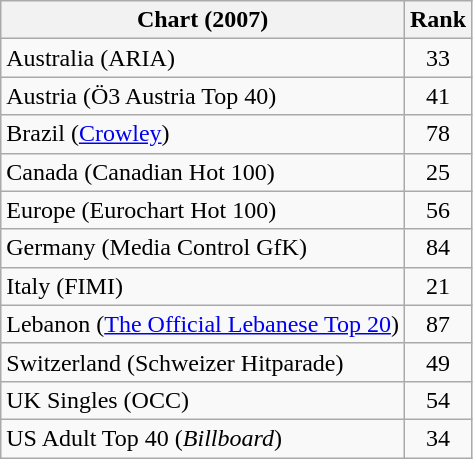<table class="wikitable sortable">
<tr>
<th>Chart (2007)</th>
<th>Rank</th>
</tr>
<tr>
<td>Australia (ARIA)</td>
<td style="text-align:center;">33</td>
</tr>
<tr>
<td>Austria (Ö3 Austria Top 40)</td>
<td style="text-align:center;">41</td>
</tr>
<tr>
<td>Brazil (<a href='#'>Crowley</a>)</td>
<td style="text-align:center;">78</td>
</tr>
<tr>
<td>Canada (Canadian Hot 100)</td>
<td style="text-align:center;">25</td>
</tr>
<tr>
<td>Europe (Eurochart Hot 100)</td>
<td style="text-align:center;">56</td>
</tr>
<tr>
<td>Germany (Media Control GfK)</td>
<td style="text-align:center;">84</td>
</tr>
<tr>
<td>Italy (FIMI)</td>
<td style="text-align:center;">21</td>
</tr>
<tr>
<td>Lebanon (<a href='#'>The Official Lebanese Top 20</a>)</td>
<td style="text-align:center;">87</td>
</tr>
<tr>
<td>Switzerland (Schweizer Hitparade)</td>
<td style="text-align:center;">49</td>
</tr>
<tr>
<td>UK Singles (OCC)</td>
<td style="text-align:center;">54</td>
</tr>
<tr>
<td>US Adult Top 40 (<em>Billboard</em>)</td>
<td style="text-align:center;">34</td>
</tr>
</table>
